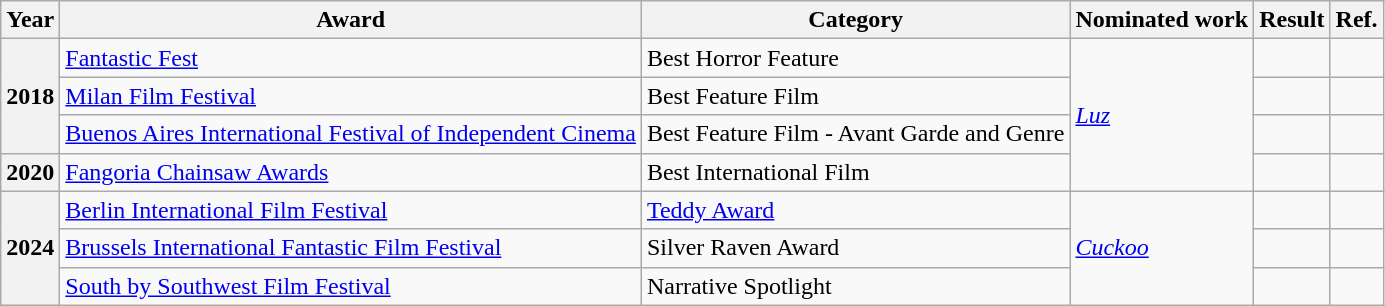<table class="wikitable sortable plainrowheaders">
<tr>
<th scope="col">Year</th>
<th scope="col">Award</th>
<th scope="col">Category</th>
<th scope="col">Nominated work</th>
<th scope="col">Result</th>
<th scope="col">Ref.</th>
</tr>
<tr>
<th scope="row" rowspan="3">2018</th>
<td><a href='#'>Fantastic Fest</a></td>
<td>Best Horror Feature</td>
<td rowspan="4"><em><a href='#'>Luz</a></em></td>
<td></td>
<td align="center"></td>
</tr>
<tr>
<td><a href='#'>Milan Film Festival</a></td>
<td>Best Feature Film</td>
<td></td>
<td align="center"></td>
</tr>
<tr>
<td><a href='#'>Buenos Aires International Festival of Independent Cinema</a></td>
<td>Best Feature Film - Avant Garde and Genre</td>
<td></td>
<td align="center"></td>
</tr>
<tr>
<th scope="row">2020</th>
<td><a href='#'>Fangoria Chainsaw Awards</a></td>
<td>Best International Film</td>
<td></td>
</tr>
<tr>
<th scope="row" rowspan="3">2024</th>
<td><a href='#'>Berlin International Film Festival</a></td>
<td><a href='#'>Teddy Award</a></td>
<td rowspan="3"><em><a href='#'>Cuckoo</a></em></td>
<td></td>
<td align="center"></td>
</tr>
<tr>
<td><a href='#'>Brussels International Fantastic Film Festival</a></td>
<td>Silver Raven Award</td>
<td></td>
<td align="center"></td>
</tr>
<tr>
<td><a href='#'>South by Southwest Film Festival</a></td>
<td>Narrative Spotlight</td>
<td></td>
<td align="center"></td>
</tr>
</table>
